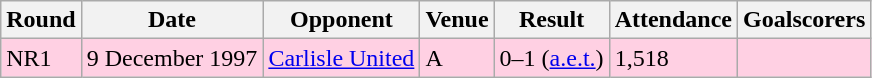<table class="wikitable">
<tr>
<th>Round</th>
<th>Date</th>
<th>Opponent</th>
<th>Venue</th>
<th>Result</th>
<th>Attendance</th>
<th>Goalscorers</th>
</tr>
<tr style="background-color: #ffd0e3;">
<td>NR1</td>
<td>9 December 1997</td>
<td><a href='#'>Carlisle United</a></td>
<td>A</td>
<td>0–1 (<a href='#'>a.e.t.</a>)</td>
<td>1,518</td>
<td></td>
</tr>
</table>
